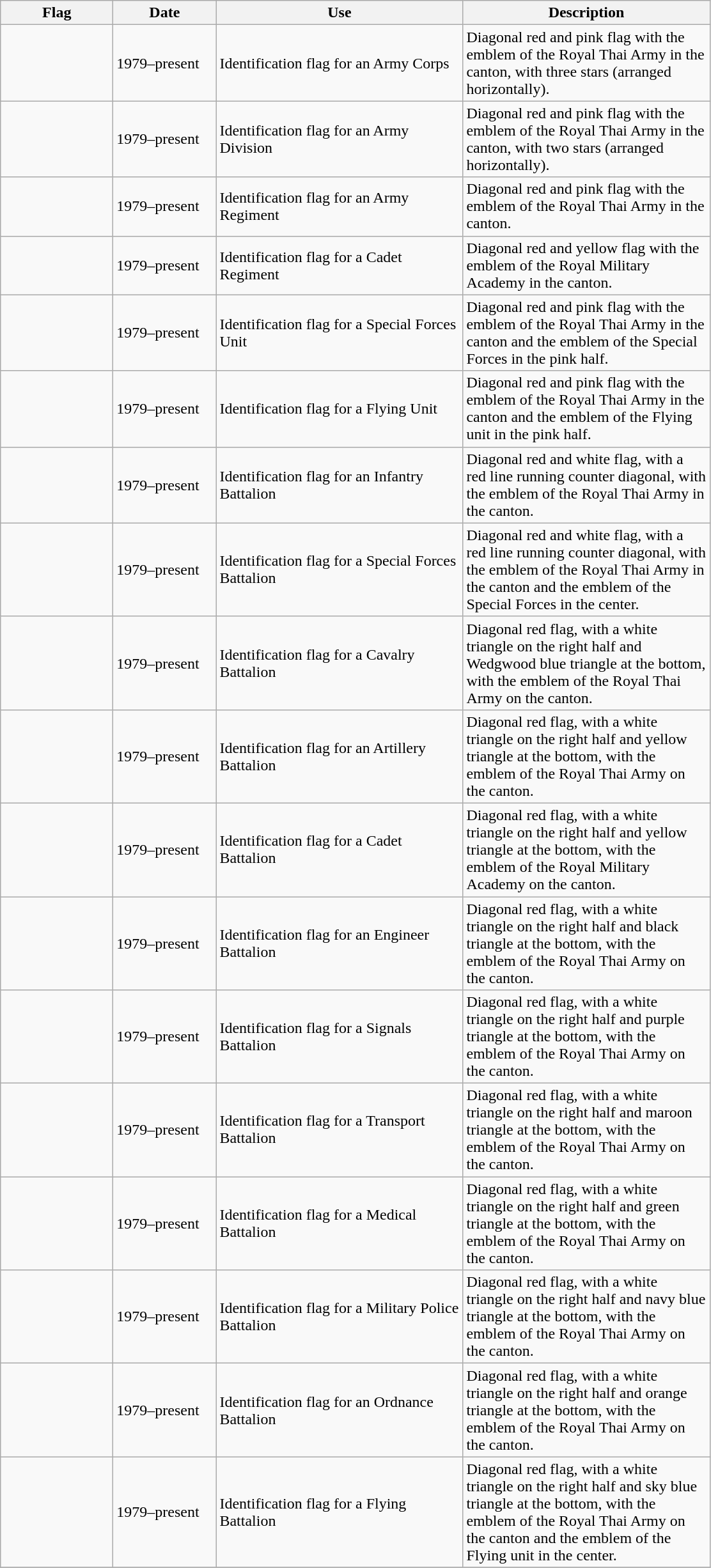<table class="wikitable">
<tr>
<th width="110">Flag</th>
<th width="100">Date</th>
<th width="250">Use</th>
<th width="250">Description</th>
</tr>
<tr>
<td></td>
<td>1979–present</td>
<td>Identification flag for an Army Corps</td>
<td>Diagonal red and pink flag with the emblem of the Royal Thai Army in the canton, with three stars (arranged horizontally).</td>
</tr>
<tr>
<td></td>
<td>1979–present</td>
<td>Identification flag for an Army Division</td>
<td>Diagonal red and pink flag with the emblem of the Royal Thai Army in the canton, with two stars (arranged horizontally).</td>
</tr>
<tr>
<td></td>
<td>1979–present</td>
<td>Identification flag for an Army Regiment</td>
<td>Diagonal red and pink flag with the emblem of the Royal Thai Army in the canton.</td>
</tr>
<tr>
<td></td>
<td>1979–present</td>
<td>Identification flag for a Cadet Regiment</td>
<td>Diagonal red and yellow flag with the emblem of the Royal Military Academy in the canton.</td>
</tr>
<tr>
<td></td>
<td>1979–present</td>
<td>Identification flag for a Special Forces Unit</td>
<td>Diagonal red and pink flag with the emblem of the Royal Thai Army in the canton and the emblem of the Special Forces in the pink half.</td>
</tr>
<tr>
<td></td>
<td>1979–present</td>
<td>Identification flag for a Flying Unit</td>
<td>Diagonal red and pink flag with the emblem of the Royal Thai Army in the canton and the emblem of the Flying unit in the pink half.</td>
</tr>
<tr>
<td></td>
<td>1979–present</td>
<td>Identification flag for an Infantry Battalion</td>
<td>Diagonal red and white flag, with a red line running counter diagonal, with the emblem of the Royal Thai Army in the canton.</td>
</tr>
<tr>
<td></td>
<td>1979–present</td>
<td>Identification flag for a Special Forces Battalion</td>
<td>Diagonal red and white flag, with a red line running counter diagonal, with the emblem of the Royal Thai Army in the canton and the emblem of the Special Forces in the center.</td>
</tr>
<tr>
<td></td>
<td>1979–present</td>
<td>Identification flag for a Cavalry Battalion</td>
<td>Diagonal red flag, with a white triangle on the right half and Wedgwood blue triangle at the bottom, with the emblem of the Royal Thai Army on the canton.</td>
</tr>
<tr>
<td></td>
<td>1979–present</td>
<td>Identification flag for an Artillery Battalion</td>
<td>Diagonal red flag, with a white triangle on the right half and yellow triangle at the bottom, with the emblem of the Royal Thai Army on the canton.</td>
</tr>
<tr>
<td></td>
<td>1979–present</td>
<td>Identification flag for a Cadet Battalion</td>
<td>Diagonal red flag, with a white triangle on the right half and yellow triangle at the bottom, with the emblem of the Royal Military Academy on the canton.</td>
</tr>
<tr>
<td></td>
<td>1979–present</td>
<td>Identification flag for an Engineer Battalion</td>
<td>Diagonal red flag, with a white triangle on the right half and black triangle at the bottom, with the emblem of the Royal Thai Army on the canton.</td>
</tr>
<tr>
<td></td>
<td>1979–present</td>
<td>Identification flag for a Signals Battalion</td>
<td>Diagonal red flag, with a white triangle on the right half and purple triangle at the bottom, with the emblem of the Royal Thai Army on the canton.</td>
</tr>
<tr>
<td></td>
<td>1979–present</td>
<td>Identification flag for a Transport Battalion</td>
<td>Diagonal red flag, with a white triangle on the right half and maroon triangle at the bottom, with the emblem of the Royal Thai Army on the canton.</td>
</tr>
<tr>
<td></td>
<td>1979–present</td>
<td>Identification flag for a Medical Battalion</td>
<td>Diagonal red flag, with a white triangle on the right half and green triangle at the bottom, with the emblem of the Royal Thai Army on the canton.</td>
</tr>
<tr>
<td></td>
<td>1979–present</td>
<td>Identification flag for a Military Police Battalion</td>
<td>Diagonal red flag, with a white triangle on the right half and navy blue triangle at the bottom, with the emblem of the Royal Thai Army on the canton.</td>
</tr>
<tr>
<td></td>
<td>1979–present</td>
<td>Identification flag for an Ordnance Battalion</td>
<td>Diagonal red flag, with a white triangle on the right half and orange triangle at the bottom, with the emblem of the Royal Thai Army on the canton.</td>
</tr>
<tr>
<td></td>
<td>1979–present</td>
<td>Identification flag for a Flying Battalion</td>
<td>Diagonal red flag, with a white triangle on the right half and sky blue triangle at the bottom, with the emblem of the Royal Thai Army on the canton and the emblem of the Flying unit in the center.</td>
</tr>
<tr>
</tr>
</table>
